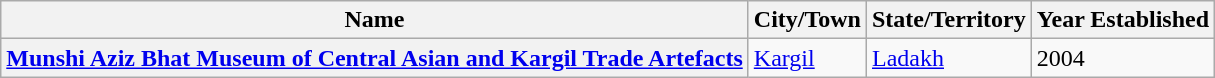<table class="wikitable sortable">
<tr>
<th scope=col>Name</th>
<th scope=col>City/Town</th>
<th scope=col>State/Territory</th>
<th scope=col>Year Established</th>
</tr>
<tr>
<th scope=row><a href='#'>Munshi Aziz Bhat Museum of Central Asian and Kargil Trade Artefacts</a></th>
<td><a href='#'>Kargil</a></td>
<td><a href='#'>Ladakh</a></td>
<td>2004</td>
</tr>
</table>
